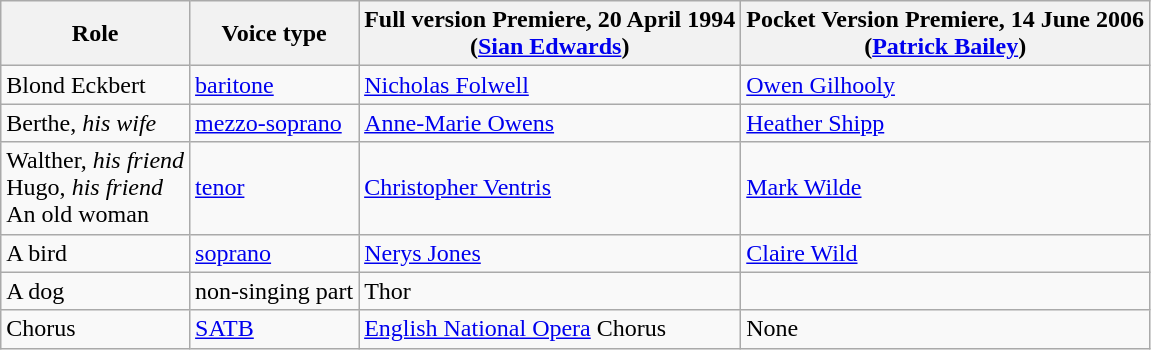<table class="wikitable">
<tr>
<th>Role</th>
<th>Voice type</th>
<th>Full version Premiere, 20 April 1994 <br>(<a href='#'>Sian Edwards</a>)</th>
<th>Pocket Version Premiere, 14 June 2006<br>(<a href='#'>Patrick Bailey</a>)</th>
</tr>
<tr>
<td>Blond Eckbert</td>
<td><a href='#'>baritone</a></td>
<td><a href='#'>Nicholas Folwell</a></td>
<td><a href='#'>Owen Gilhooly</a></td>
</tr>
<tr>
<td>Berthe, <em>his wife</em></td>
<td><a href='#'>mezzo-soprano</a></td>
<td><a href='#'>Anne-Marie Owens</a></td>
<td><a href='#'>Heather Shipp</a></td>
</tr>
<tr>
<td>Walther, <em>his friend</em><br>Hugo, <em>his friend</em><br>An old woman</td>
<td><a href='#'>tenor</a></td>
<td><a href='#'>Christopher Ventris</a></td>
<td><a href='#'>Mark Wilde</a></td>
</tr>
<tr>
<td>A bird</td>
<td><a href='#'>soprano</a></td>
<td><a href='#'>Nerys Jones</a></td>
<td><a href='#'>Claire Wild</a></td>
</tr>
<tr>
<td>A dog</td>
<td>non-singing part</td>
<td>Thor</td>
<td></td>
</tr>
<tr>
<td>Chorus</td>
<td><a href='#'>SATB</a></td>
<td><a href='#'>English National Opera</a> Chorus</td>
<td>None</td>
</tr>
</table>
